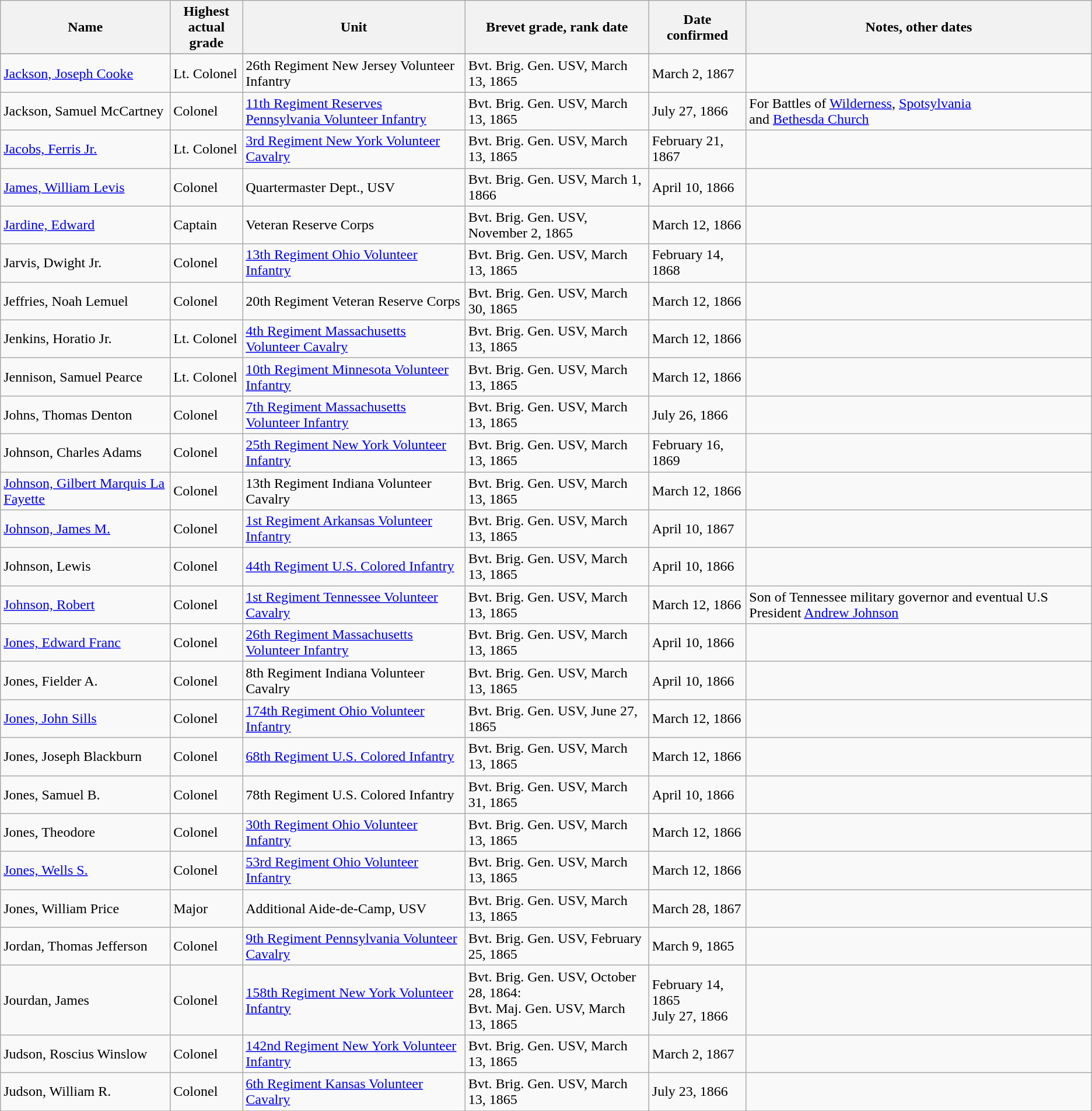<table class="wikitable sortable">
<tr>
<th class="unsortable">Name</th>
<th>Highest<br>actual grade</th>
<th>Unit</th>
<th>Brevet grade, rank date</th>
<th>Date confirmed</th>
<th class="unsortable">Notes, other dates</th>
</tr>
<tr>
</tr>
<tr>
<td><a href='#'>Jackson, Joseph Cooke</a></td>
<td>Lt. Colonel</td>
<td>26th Regiment New Jersey Volunteer Infantry</td>
<td>Bvt. Brig. Gen. USV, March 13, 1865</td>
<td>March 2, 1867</td>
<td></td>
</tr>
<tr>
<td>Jackson, Samuel McCartney</td>
<td>Colonel</td>
<td><a href='#'>11th Regiment Reserves<br>Pennsylvania Volunteer Infantry</a></td>
<td>Bvt. Brig. Gen. USV, March 13, 1865</td>
<td>July 27, 1866</td>
<td>For Battles of <a href='#'>Wilderness</a>, <a href='#'>Spotsylvania</a><br> and <a href='#'>Bethesda Church</a></td>
</tr>
<tr>
<td><a href='#'>Jacobs, Ferris Jr.</a></td>
<td>Lt. Colonel</td>
<td><a href='#'>3rd Regiment New York Volunteer Cavalry</a></td>
<td>Bvt. Brig. Gen. USV, March 13, 1865</td>
<td>February 21, 1867</td>
<td></td>
</tr>
<tr>
<td><a href='#'>James, William Levis</a></td>
<td>Colonel</td>
<td>Quartermaster Dept., USV</td>
<td>Bvt. Brig. Gen. USV, March 1, 1866</td>
<td>April 10, 1866</td>
<td></td>
</tr>
<tr>
<td><a href='#'>Jardine, Edward</a></td>
<td>Captain</td>
<td>Veteran Reserve Corps</td>
<td>Bvt. Brig. Gen. USV, November 2, 1865</td>
<td>March 12, 1866</td>
<td></td>
</tr>
<tr>
<td>Jarvis, Dwight Jr.</td>
<td>Colonel</td>
<td><a href='#'>13th Regiment Ohio Volunteer Infantry</a></td>
<td>Bvt. Brig. Gen. USV, March 13, 1865</td>
<td>February 14, 1868</td>
<td></td>
</tr>
<tr>
<td>Jeffries, Noah Lemuel</td>
<td>Colonel</td>
<td>20th Regiment Veteran Reserve Corps</td>
<td>Bvt. Brig. Gen. USV, March 30, 1865</td>
<td>March 12, 1866</td>
<td></td>
</tr>
<tr>
<td>Jenkins, Horatio Jr.</td>
<td>Lt. Colonel</td>
<td><a href='#'>4th Regiment Massachusetts Volunteer Cavalry</a></td>
<td>Bvt. Brig. Gen. USV, March 13, 1865</td>
<td>March 12, 1866</td>
<td></td>
</tr>
<tr>
<td>Jennison, Samuel Pearce</td>
<td>Lt. Colonel</td>
<td><a href='#'>10th Regiment Minnesota Volunteer Infantry</a></td>
<td>Bvt. Brig. Gen. USV, March 13, 1865</td>
<td>March 12, 1866</td>
<td></td>
</tr>
<tr>
<td>Johns, Thomas Denton</td>
<td>Colonel</td>
<td><a href='#'>7th Regiment Massachusetts Volunteer Infantry</a></td>
<td>Bvt. Brig. Gen. USV, March 13, 1865</td>
<td>July 26, 1866</td>
<td></td>
</tr>
<tr>
<td>Johnson, Charles Adams</td>
<td>Colonel</td>
<td><a href='#'>25th Regiment New York Volunteer Infantry</a></td>
<td>Bvt. Brig. Gen. USV, March 13, 1865</td>
<td>February 16, 1869</td>
<td></td>
</tr>
<tr>
<td><a href='#'>Johnson, Gilbert Marquis La Fayette</a></td>
<td>Colonel</td>
<td>13th Regiment Indiana Volunteer Cavalry</td>
<td>Bvt. Brig. Gen. USV, March 13, 1865</td>
<td>March 12, 1866</td>
<td></td>
</tr>
<tr>
<td><a href='#'>Johnson, James M.</a></td>
<td>Colonel</td>
<td><a href='#'>1st Regiment Arkansas Volunteer Infantry</a></td>
<td>Bvt. Brig. Gen. USV, March 13, 1865</td>
<td>April 10, 1867</td>
<td></td>
</tr>
<tr>
<td>Johnson, Lewis</td>
<td>Colonel</td>
<td><a href='#'>44th Regiment U.S. Colored Infantry</a></td>
<td>Bvt. Brig. Gen. USV, March 13, 1865</td>
<td>April 10, 1866</td>
<td></td>
</tr>
<tr>
<td><a href='#'>Johnson, Robert</a></td>
<td>Colonel</td>
<td><a href='#'>1st Regiment Tennessee Volunteer Cavalry</a></td>
<td>Bvt. Brig. Gen. USV, March 13, 1865</td>
<td>March 12, 1866</td>
<td>Son of Tennessee military governor and eventual U.S President <a href='#'>Andrew Johnson</a></td>
</tr>
<tr>
<td><a href='#'>Jones, Edward Franc</a></td>
<td>Colonel</td>
<td><a href='#'>26th Regiment Massachusetts Volunteer Infantry</a></td>
<td>Bvt. Brig. Gen. USV, March 13, 1865</td>
<td>April 10, 1866</td>
<td></td>
</tr>
<tr>
<td>Jones, Fielder A.</td>
<td>Colonel</td>
<td>8th Regiment Indiana Volunteer Cavalry</td>
<td>Bvt. Brig. Gen. USV, March 13, 1865</td>
<td>April 10, 1866</td>
<td></td>
</tr>
<tr>
<td><a href='#'>Jones, John Sills</a></td>
<td>Colonel</td>
<td><a href='#'>174th Regiment Ohio Volunteer Infantry</a></td>
<td>Bvt. Brig. Gen. USV, June 27, 1865</td>
<td>March 12, 1866</td>
<td></td>
</tr>
<tr>
<td>Jones, Joseph Blackburn</td>
<td>Colonel</td>
<td><a href='#'>68th Regiment U.S. Colored Infantry</a></td>
<td>Bvt. Brig. Gen. USV, March 13, 1865</td>
<td>March 12, 1866</td>
<td></td>
</tr>
<tr>
<td>Jones, Samuel B.</td>
<td>Colonel</td>
<td>78th Regiment U.S. Colored Infantry</td>
<td>Bvt. Brig. Gen. USV, March 31, 1865</td>
<td>April 10, 1866</td>
<td></td>
</tr>
<tr>
<td>Jones, Theodore</td>
<td>Colonel</td>
<td><a href='#'>30th Regiment Ohio Volunteer Infantry</a></td>
<td>Bvt. Brig. Gen. USV, March 13, 1865</td>
<td>March 12, 1866</td>
<td></td>
</tr>
<tr>
<td><a href='#'>Jones, Wells S.</a></td>
<td>Colonel</td>
<td><a href='#'>53rd Regiment Ohio Volunteer Infantry</a></td>
<td>Bvt. Brig. Gen. USV, March 13, 1865</td>
<td>March 12, 1866</td>
<td></td>
</tr>
<tr>
<td>Jones, William Price</td>
<td>Major</td>
<td>Additional Aide-de-Camp, USV</td>
<td>Bvt. Brig. Gen. USV, March 13, 1865</td>
<td>March 28, 1867</td>
<td></td>
</tr>
<tr>
<td>Jordan, Thomas Jefferson</td>
<td>Colonel</td>
<td><a href='#'>9th Regiment Pennsylvania Volunteer Cavalry</a></td>
<td>Bvt. Brig. Gen. USV, February 25, 1865</td>
<td>March 9, 1865</td>
<td></td>
</tr>
<tr>
<td>Jourdan, James</td>
<td>Colonel</td>
<td><a href='#'>158th Regiment New York Volunteer Infantry</a></td>
<td>Bvt. Brig. Gen. USV, October 28, 1864:<br>Bvt. Maj. Gen. USV, March 13, 1865</td>
<td>February 14, 1865<br>July 27, 1866</td>
<td></td>
</tr>
<tr>
<td>Judson, Roscius Winslow</td>
<td>Colonel</td>
<td><a href='#'>142nd Regiment New York Volunteer Infantry</a></td>
<td>Bvt. Brig. Gen. USV, March 13, 1865</td>
<td>March 2, 1867</td>
<td></td>
</tr>
<tr>
<td>Judson, William R.</td>
<td>Colonel</td>
<td><a href='#'>6th Regiment Kansas Volunteer Cavalry</a></td>
<td>Bvt. Brig. Gen. USV, March 13, 1865</td>
<td>July 23, 1866</td>
<td></td>
</tr>
<tr>
</tr>
</table>
